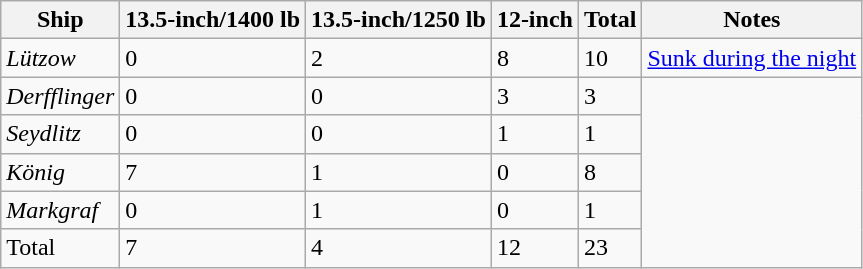<table class="wikitable">
<tr>
<th>Ship</th>
<th>13.5-inch/1400 lb</th>
<th>13.5-inch/1250 lb</th>
<th>12-inch</th>
<th>Total</th>
<th>Notes</th>
</tr>
<tr>
<td><em>Lützow</em></td>
<td>0</td>
<td>2</td>
<td>8</td>
<td>10</td>
<td><a href='#'>Sunk during the night</a></td>
</tr>
<tr>
<td><em>Derfflinger</em></td>
<td>0</td>
<td>0</td>
<td>3</td>
<td>3</td>
</tr>
<tr>
<td><em>Seydlitz</em></td>
<td>0</td>
<td>0</td>
<td>1</td>
<td>1</td>
</tr>
<tr>
<td><em>König</em></td>
<td>7</td>
<td>1</td>
<td>0</td>
<td>8</td>
</tr>
<tr>
<td><em>Markgraf</em></td>
<td>0</td>
<td>1</td>
<td>0</td>
<td>1</td>
</tr>
<tr>
<td>Total</td>
<td>7</td>
<td>4</td>
<td>12</td>
<td>23</td>
</tr>
</table>
